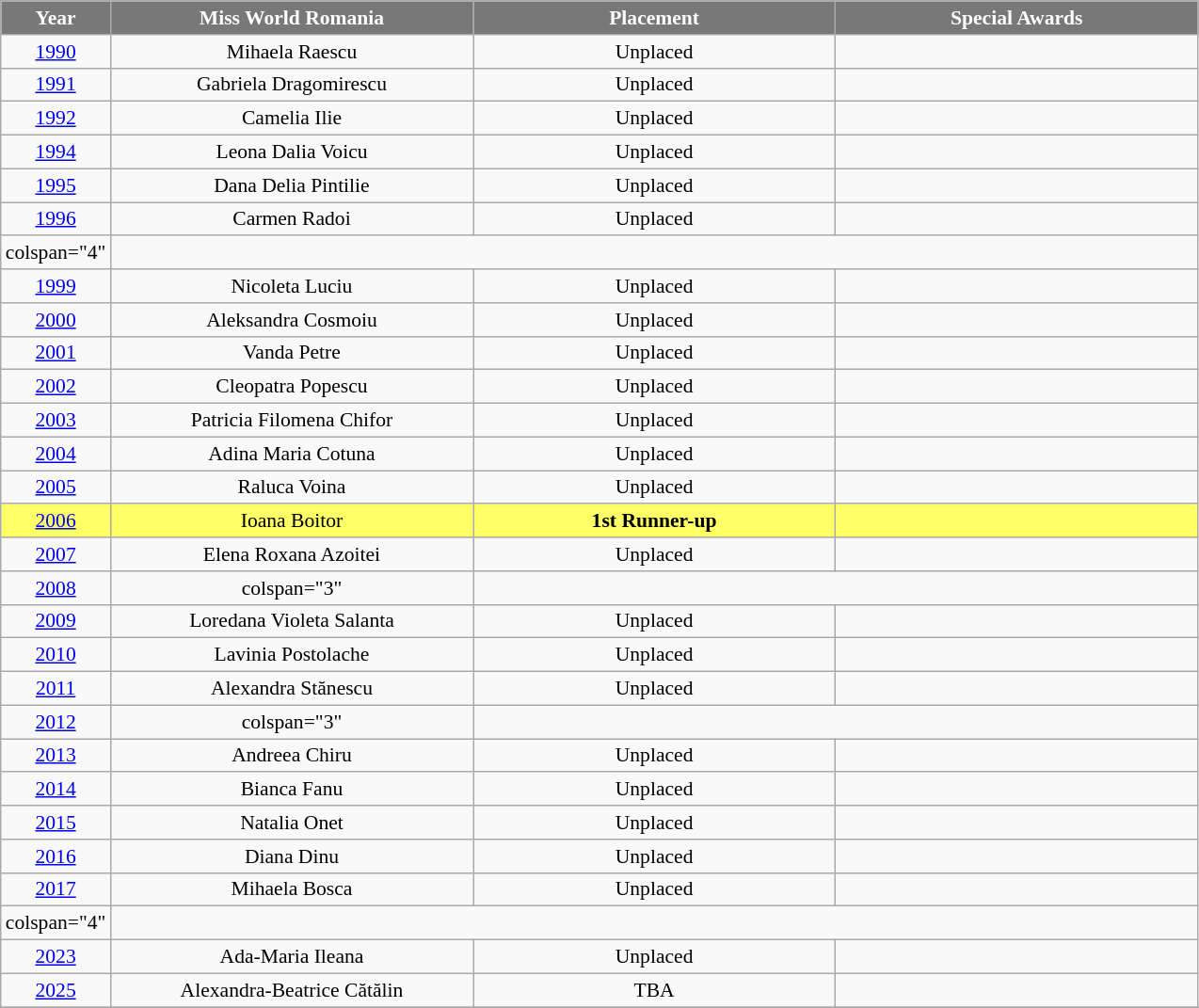<table class="wikitable sortable" style="font-size: 90%; text-align:center">
<tr>
<th width="60" style="background-color:#787878;color:#FFFFFF;">Year</th>
<th width="250" style="background-color:#787878;color:#FFFFFF;">Miss World Romania</th>
<th width="250" style="background-color:#787878;color:#FFFFFF;">Placement</th>
<th width="250" style="background-color:#787878;color:#FFFFFF;">Special Awards</th>
</tr>
<tr>
<td><a href='#'>1990</a></td>
<td>Mihaela Raescu</td>
<td>Unplaced</td>
<td></td>
</tr>
<tr>
<td><a href='#'>1991</a></td>
<td>Gabriela Dragomirescu</td>
<td>Unplaced</td>
<td></td>
</tr>
<tr>
<td><a href='#'>1992</a></td>
<td>Camelia Ilie</td>
<td>Unplaced</td>
<td></td>
</tr>
<tr>
<td><a href='#'>1994</a></td>
<td>Leona Dalia Voicu</td>
<td>Unplaced</td>
<td></td>
</tr>
<tr>
<td><a href='#'>1995</a></td>
<td>Dana Delia Pintilie</td>
<td>Unplaced</td>
<td></td>
</tr>
<tr>
<td><a href='#'>1996</a></td>
<td>Carmen Radoi</td>
<td>Unplaced</td>
<td></td>
</tr>
<tr>
<td>colspan="4" </td>
</tr>
<tr>
<td><a href='#'>1999</a></td>
<td>Nicoleta Luciu</td>
<td>Unplaced</td>
<td></td>
</tr>
<tr>
<td><a href='#'>2000</a></td>
<td>Aleksandra Cosmoiu</td>
<td>Unplaced</td>
<td></td>
</tr>
<tr>
<td><a href='#'>2001</a></td>
<td>Vanda Petre</td>
<td>Unplaced</td>
<td></td>
</tr>
<tr>
<td><a href='#'>2002</a></td>
<td>Cleopatra Popescu</td>
<td>Unplaced</td>
<td></td>
</tr>
<tr>
<td><a href='#'>2003</a></td>
<td>Patricia Filomena Chifor</td>
<td>Unplaced</td>
<td></td>
</tr>
<tr>
<td><a href='#'>2004</a></td>
<td>Adina Maria Cotuna</td>
<td>Unplaced</td>
<td></td>
</tr>
<tr>
<td><a href='#'>2005</a></td>
<td>Raluca Voina</td>
<td>Unplaced</td>
<td></td>
</tr>
<tr style="background:#FFFF66;">
<td><a href='#'>2006</a></td>
<td>Ioana Boitor</td>
<td><strong>1st Runner-up</strong></td>
<td></td>
</tr>
<tr>
<td><a href='#'>2007</a></td>
<td>Elena Roxana Azoitei</td>
<td>Unplaced</td>
<td></td>
</tr>
<tr>
<td><a href='#'>2008</a></td>
<td>colspan="3" </td>
</tr>
<tr>
<td><a href='#'>2009</a></td>
<td>Loredana Violeta Salanta</td>
<td>Unplaced</td>
<td></td>
</tr>
<tr>
<td><a href='#'>2010</a></td>
<td>Lavinia Postolache</td>
<td>Unplaced</td>
<td></td>
</tr>
<tr>
<td><a href='#'>2011</a></td>
<td>Alexandra Stănescu</td>
<td>Unplaced</td>
<td></td>
</tr>
<tr>
<td><a href='#'>2012</a></td>
<td>colspan="3" </td>
</tr>
<tr>
<td><a href='#'>2013</a></td>
<td>Andreea Chiru</td>
<td>Unplaced</td>
<td></td>
</tr>
<tr>
<td><a href='#'>2014</a></td>
<td>Bianca Fanu</td>
<td>Unplaced</td>
<td></td>
</tr>
<tr>
<td><a href='#'>2015</a></td>
<td>Natalia Onet</td>
<td>Unplaced</td>
<td></td>
</tr>
<tr>
<td><a href='#'>2016</a></td>
<td>Diana Dinu</td>
<td>Unplaced</td>
<td></td>
</tr>
<tr>
<td><a href='#'>2017</a></td>
<td>Mihaela Bosca</td>
<td>Unplaced</td>
<td></td>
</tr>
<tr>
<td>colspan="4" </td>
</tr>
<tr>
<td><a href='#'>2023</a></td>
<td>Ada-Maria Ileana</td>
<td>Unplaced</td>
<td></td>
</tr>
<tr>
<td><a href='#'>2025</a></td>
<td>Alexandra-Beatrice Cătălin</td>
<td>TBA</td>
<td></td>
</tr>
<tr>
</tr>
</table>
